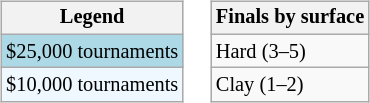<table>
<tr valign=top>
<td><br><table class="wikitable" style="font-size:85%;">
<tr>
<th>Legend</th>
</tr>
<tr bgcolor="lightblue">
<td>$25,000 tournaments</td>
</tr>
<tr bgcolor="#f0f8ff">
<td>$10,000 tournaments</td>
</tr>
</table>
</td>
<td><br><table class="wikitable" style="font-size:85%;">
<tr>
<th>Finals by surface</th>
</tr>
<tr>
<td>Hard (3–5)</td>
</tr>
<tr>
<td>Clay (1–2)</td>
</tr>
</table>
</td>
</tr>
</table>
